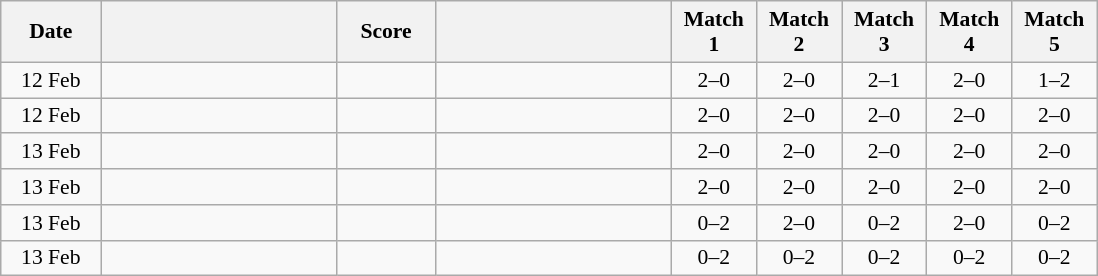<table class="wikitable" style="text-align: center; font-size:90% ">
<tr>
<th width="60">Date</th>
<th align="right" width="150"></th>
<th width="60">Score</th>
<th align="left" width="150"></th>
<th width="50">Match 1</th>
<th width="50">Match 2</th>
<th width="50">Match 3</th>
<th width="50">Match 4</th>
<th width="50">Match 5</th>
</tr>
<tr>
<td>12 Feb</td>
<td align=left><strong></strong></td>
<td align=center></td>
<td align=left></td>
<td>2–0</td>
<td>2–0</td>
<td>2–1</td>
<td>2–0</td>
<td>1–2</td>
</tr>
<tr>
<td>12 Feb</td>
<td align=left><strong></strong></td>
<td align=center></td>
<td align=left></td>
<td>2–0</td>
<td>2–0</td>
<td>2–0</td>
<td>2–0</td>
<td>2–0</td>
</tr>
<tr>
<td>13 Feb</td>
<td align=left><strong></strong></td>
<td align=center></td>
<td align=left></td>
<td>2–0</td>
<td>2–0</td>
<td>2–0</td>
<td>2–0</td>
<td>2–0</td>
</tr>
<tr>
<td>13 Feb</td>
<td align=left><strong></strong></td>
<td align=center></td>
<td align=left></td>
<td>2–0</td>
<td>2–0</td>
<td>2–0</td>
<td>2–0</td>
<td>2–0</td>
</tr>
<tr>
<td>13 Feb</td>
<td align=left></td>
<td align=center></td>
<td align=left><strong></strong></td>
<td>0–2</td>
<td>2–0</td>
<td>0–2</td>
<td>2–0</td>
<td>0–2</td>
</tr>
<tr>
<td>13 Feb</td>
<td align=left></td>
<td align=center></td>
<td align=left><strong></strong></td>
<td>0–2</td>
<td>0–2</td>
<td>0–2</td>
<td>0–2</td>
<td>0–2</td>
</tr>
</table>
